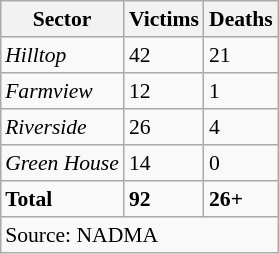<table class="wikitable" style="float:right; margin:0 1em 0.5em; line-height:1.2em; font-size:90% ">
<tr>
<th>Sector</th>
<th>Victims</th>
<th>Deaths</th>
</tr>
<tr>
<td><em>Hilltop</em></td>
<td>42</td>
<td>21</td>
</tr>
<tr>
<td><em>Farmview</em></td>
<td>12</td>
<td>1</td>
</tr>
<tr>
<td><em>Riverside</em></td>
<td>26</td>
<td>4</td>
</tr>
<tr>
<td><em>Green House</em></td>
<td>14</td>
<td>0</td>
</tr>
<tr>
<td><strong>Total</strong></td>
<td><strong>92</strong></td>
<td><strong>26+</strong></td>
</tr>
<tr>
<td colspan="3">Source: NADMA</td>
</tr>
</table>
